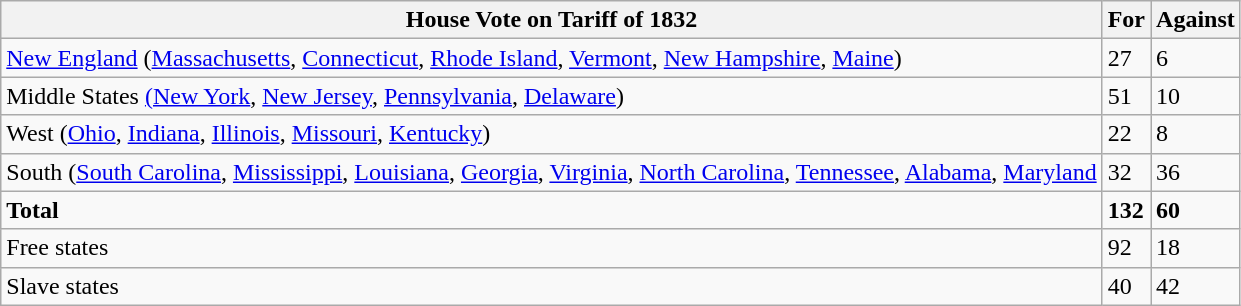<table class="wikitable">
<tr>
<th>House Vote on Tariff of 1832</th>
<th>For</th>
<th>Against</th>
</tr>
<tr>
<td><a href='#'>New England</a> (<a href='#'>Massachusetts</a>, <a href='#'>Connecticut</a>, <a href='#'>Rhode Island</a>, <a href='#'>Vermont</a>, <a href='#'>New Hampshire</a>, <a href='#'>Maine</a>)</td>
<td>27</td>
<td>6</td>
</tr>
<tr>
<td>Middle States <a href='#'>(New York</a>, <a href='#'>New Jersey</a>, <a href='#'>Pennsylvania</a>, <a href='#'>Delaware</a>)</td>
<td>51</td>
<td>10</td>
</tr>
<tr>
<td>West (<a href='#'>Ohio</a>, <a href='#'>Indiana</a>, <a href='#'>Illinois</a>, <a href='#'>Missouri</a>, <a href='#'>Kentucky</a>)</td>
<td>22</td>
<td>8</td>
</tr>
<tr>
<td>South (<a href='#'>South Carolina</a>, <a href='#'>Mississippi</a>, <a href='#'>Louisiana</a>, <a href='#'>Georgia</a>, <a href='#'>Virginia</a>, <a href='#'>North Carolina</a>, <a href='#'>Tennessee</a>, <a href='#'>Alabama</a>, <a href='#'>Maryland</a></td>
<td>32</td>
<td>36</td>
</tr>
<tr>
<td><strong>Total</strong></td>
<td><strong>132</strong></td>
<td><strong>60</strong></td>
</tr>
<tr>
<td>Free states</td>
<td>92</td>
<td>18</td>
</tr>
<tr>
<td>Slave states</td>
<td>40</td>
<td>42</td>
</tr>
</table>
